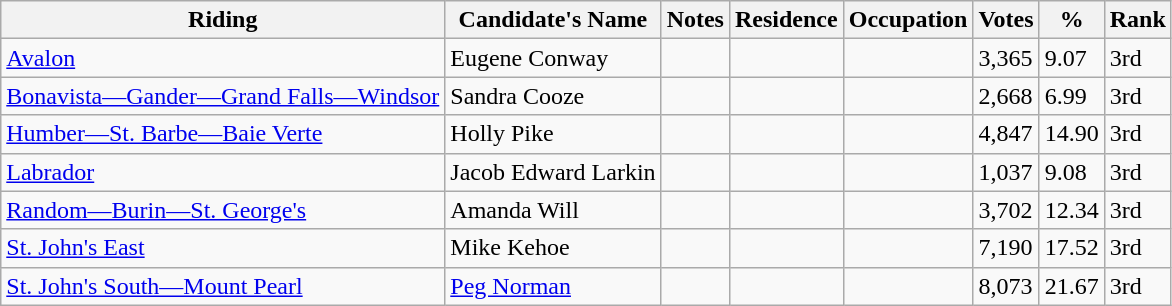<table class="wikitable sortable">
<tr>
<th>Riding<br></th>
<th>Candidate's Name</th>
<th>Notes</th>
<th>Residence</th>
<th>Occupation</th>
<th>Votes</th>
<th>%</th>
<th>Rank</th>
</tr>
<tr>
<td><a href='#'>Avalon</a></td>
<td>Eugene Conway</td>
<td></td>
<td></td>
<td></td>
<td>3,365</td>
<td>9.07</td>
<td>3rd</td>
</tr>
<tr>
<td><a href='#'>Bonavista—Gander—Grand Falls—Windsor</a></td>
<td>Sandra Cooze</td>
<td></td>
<td></td>
<td></td>
<td>2,668</td>
<td>6.99</td>
<td>3rd</td>
</tr>
<tr>
<td><a href='#'>Humber—St. Barbe—Baie Verte</a></td>
<td>Holly Pike</td>
<td></td>
<td></td>
<td></td>
<td>4,847</td>
<td>14.90</td>
<td>3rd</td>
</tr>
<tr>
<td><a href='#'>Labrador</a></td>
<td>Jacob Edward Larkin</td>
<td></td>
<td></td>
<td></td>
<td>1,037</td>
<td>9.08</td>
<td>3rd</td>
</tr>
<tr>
<td><a href='#'>Random—Burin—St. George's</a></td>
<td>Amanda Will</td>
<td></td>
<td></td>
<td></td>
<td>3,702</td>
<td>12.34</td>
<td>3rd</td>
</tr>
<tr>
<td><a href='#'>St. John's East</a></td>
<td>Mike Kehoe</td>
<td></td>
<td></td>
<td></td>
<td>7,190</td>
<td>17.52</td>
<td>3rd</td>
</tr>
<tr>
<td><a href='#'>St. John's South—Mount Pearl</a></td>
<td><a href='#'>Peg Norman</a></td>
<td></td>
<td></td>
<td></td>
<td>8,073</td>
<td>21.67</td>
<td>3rd</td>
</tr>
</table>
